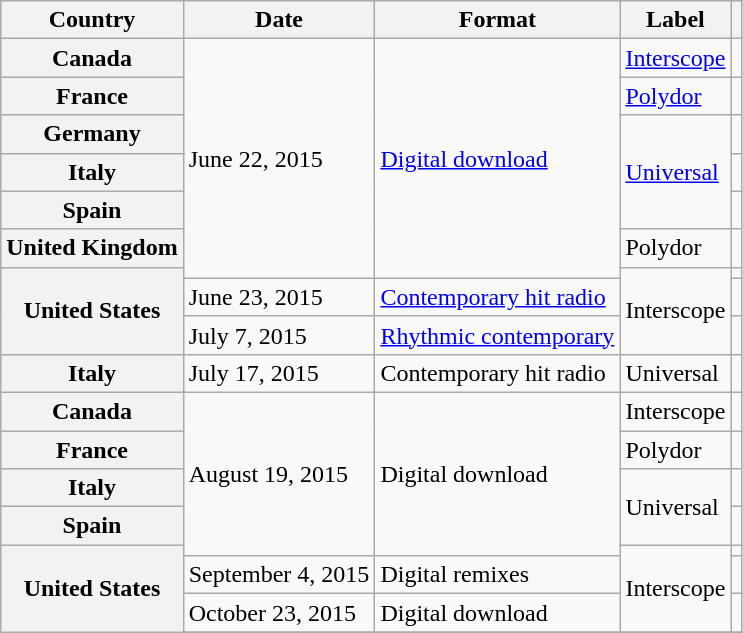<table class="wikitable sortable plainrowheaders">
<tr>
<th>Country</th>
<th>Date</th>
<th>Format</th>
<th>Label</th>
<th></th>
</tr>
<tr>
<th scope="row" rowspan="1">Canada</th>
<td rowspan="7">June 22, 2015</td>
<td rowspan="7"><a href='#'>Digital download</a> </td>
<td rowspan="1"><a href='#'>Interscope</a></td>
<td align="center"></td>
</tr>
<tr>
<th scope="row" rowspan="1">France</th>
<td rowspan="1"><a href='#'>Polydor</a></td>
<td align="center"></td>
</tr>
<tr>
<th scope="row" rowspan="1">Germany</th>
<td rowspan="3"><a href='#'>Universal</a></td>
<td align="center"></td>
</tr>
<tr>
<th scope="row" rowspan="1">Italy</th>
<td align="center"></td>
</tr>
<tr>
<th scope="row" rowspan="1">Spain</th>
<td align="center"></td>
</tr>
<tr>
<th scope="row" rowspan="1">United Kingdom</th>
<td rowspan="1">Polydor</td>
<td align="center"></td>
</tr>
<tr>
<th scope="row" rowspan="3">United States</th>
<td rowspan="3">Interscope</td>
<td align="center"></td>
</tr>
<tr>
<td>June 23, 2015</td>
<td rowspan="1"><a href='#'>Contemporary hit radio</a></td>
<td align="center"></td>
</tr>
<tr>
<td>July 7, 2015</td>
<td rowspan="1"><a href='#'>Rhythmic contemporary</a></td>
<td align="center"></td>
</tr>
<tr>
<th scope="row">Italy</th>
<td rowspan="1">July 17, 2015</td>
<td rowspan="1">Contemporary hit radio</td>
<td rowspan="1">Universal</td>
<td align="center"></td>
</tr>
<tr>
<th scope="row" rowspan="1">Canada</th>
<td rowspan="5">August 19, 2015</td>
<td rowspan="5">Digital download </td>
<td rowspan="1">Interscope</td>
<td align="center"></td>
</tr>
<tr>
<th scope="row" rowspan="1">France</th>
<td rowspan="1">Polydor</td>
<td align="center"></td>
</tr>
<tr>
<th scope="row" rowspan="1">Italy</th>
<td rowspan="2">Universal</td>
<td align="center"></td>
</tr>
<tr>
<th scope="row" rowspan="1">Spain</th>
<td align="center"></td>
</tr>
<tr>
<th scope="row" rowspan="4">United States</th>
<td rowspan="3">Interscope</td>
<td align="center"></td>
</tr>
<tr>
<td>September 4, 2015</td>
<td rowspan="1">Digital remixes</td>
<td align="center"></td>
</tr>
<tr>
<td>October 23, 2015</td>
<td rowspan="1">Digital download </td>
<td align="center"></td>
</tr>
<tr>
</tr>
</table>
